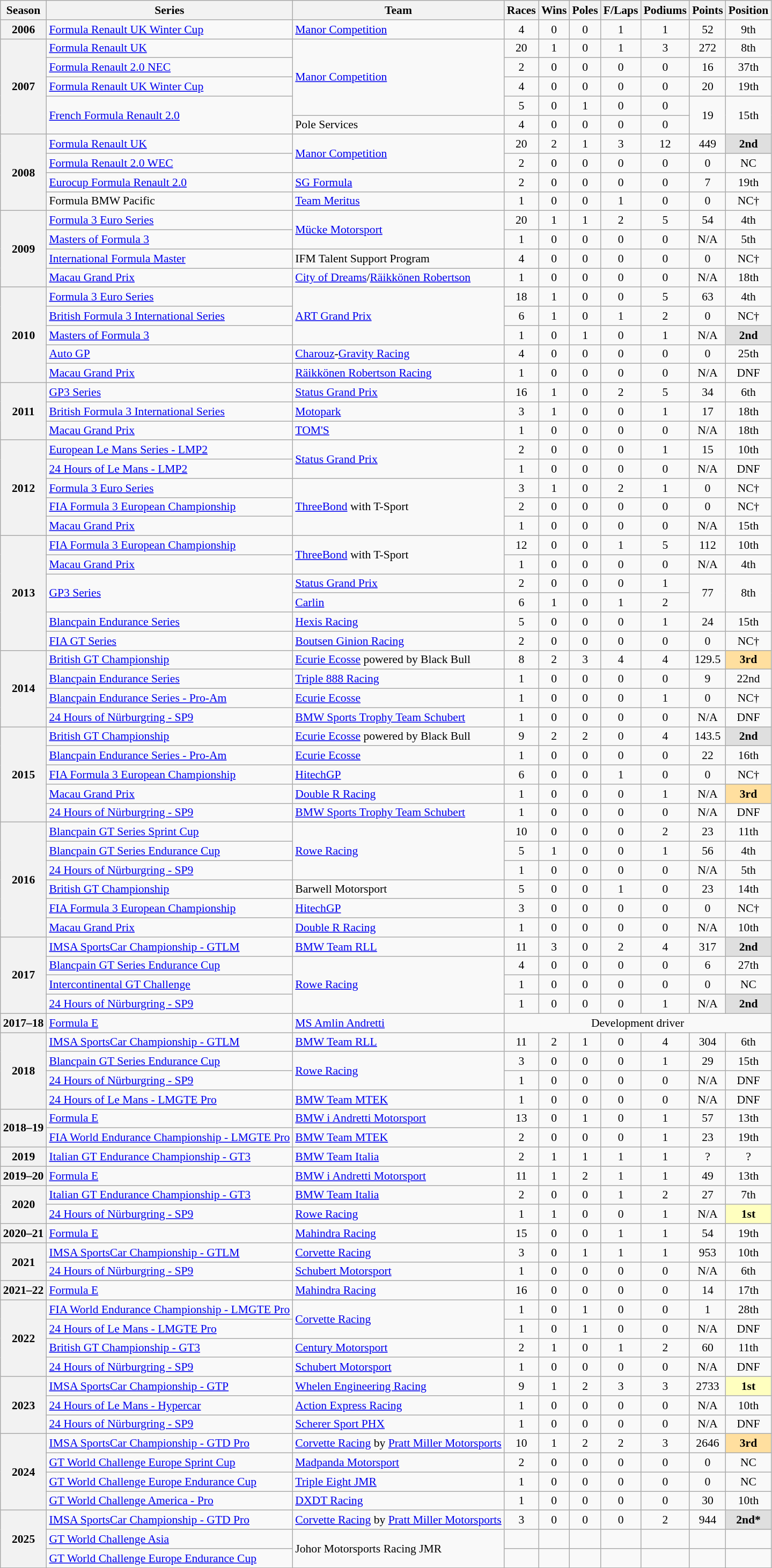<table class="wikitable" style="font-size: 90%; text-align:center">
<tr>
<th>Season</th>
<th>Series</th>
<th>Team</th>
<th>Races</th>
<th>Wins</th>
<th>Poles</th>
<th>F/Laps</th>
<th>Podiums</th>
<th>Points</th>
<th>Position</th>
</tr>
<tr>
<th>2006</th>
<td align=left><a href='#'>Formula Renault UK Winter Cup</a></td>
<td align=left><a href='#'>Manor Competition</a></td>
<td>4</td>
<td>0</td>
<td>0</td>
<td>1</td>
<td>1</td>
<td>52</td>
<td>9th</td>
</tr>
<tr>
<th rowspan=5>2007</th>
<td align=left><a href='#'>Formula Renault UK</a></td>
<td align=left rowspan=4><a href='#'>Manor Competition</a></td>
<td>20</td>
<td>1</td>
<td>0</td>
<td>1</td>
<td>3</td>
<td>272</td>
<td>8th</td>
</tr>
<tr>
<td align=left><a href='#'>Formula Renault 2.0 NEC</a></td>
<td>2</td>
<td>0</td>
<td>0</td>
<td>0</td>
<td>0</td>
<td>16</td>
<td>37th</td>
</tr>
<tr>
<td align=left><a href='#'>Formula Renault UK Winter Cup</a></td>
<td>4</td>
<td>0</td>
<td>0</td>
<td>0</td>
<td>0</td>
<td>20</td>
<td>19th</td>
</tr>
<tr>
<td rowspan=2 align=left><a href='#'>French Formula Renault 2.0</a></td>
<td>5</td>
<td>0</td>
<td>1</td>
<td>0</td>
<td>0</td>
<td rowspan=2>19</td>
<td rowspan=2>15th</td>
</tr>
<tr>
<td align=left>Pole Services</td>
<td>4</td>
<td>0</td>
<td>0</td>
<td>0</td>
<td>0</td>
</tr>
<tr>
<th rowspan=4>2008</th>
<td align=left><a href='#'>Formula Renault UK</a></td>
<td align=left rowspan=2><a href='#'>Manor Competition</a></td>
<td>20</td>
<td>2</td>
<td>1</td>
<td>3</td>
<td>12</td>
<td>449</td>
<td style="background:#DFDFDF;"><strong>2nd</strong></td>
</tr>
<tr>
<td align=left><a href='#'>Formula Renault 2.0 WEC</a></td>
<td>2</td>
<td>0</td>
<td>0</td>
<td>0</td>
<td>0</td>
<td>0</td>
<td>NC</td>
</tr>
<tr>
<td align=left><a href='#'>Eurocup Formula Renault 2.0</a></td>
<td align=left><a href='#'>SG Formula</a></td>
<td>2</td>
<td>0</td>
<td>0</td>
<td>0</td>
<td>0</td>
<td>7</td>
<td>19th</td>
</tr>
<tr>
<td align=left>Formula BMW Pacific</td>
<td align=left><a href='#'>Team Meritus</a></td>
<td>1</td>
<td>0</td>
<td>0</td>
<td>1</td>
<td>0</td>
<td>0</td>
<td>NC†</td>
</tr>
<tr>
<th rowspan=4>2009</th>
<td align=left><a href='#'>Formula 3 Euro Series</a></td>
<td align=left rowspan=2><a href='#'>Mücke Motorsport</a></td>
<td>20</td>
<td>1</td>
<td>1</td>
<td>2</td>
<td>5</td>
<td>54</td>
<td>4th</td>
</tr>
<tr>
<td align=left><a href='#'>Masters of Formula 3</a></td>
<td>1</td>
<td>0</td>
<td>0</td>
<td>0</td>
<td>0</td>
<td>N/A</td>
<td>5th</td>
</tr>
<tr>
<td align=left><a href='#'>International Formula Master</a></td>
<td align=left>IFM Talent Support Program</td>
<td>4</td>
<td>0</td>
<td>0</td>
<td>0</td>
<td>0</td>
<td>0</td>
<td>NC†</td>
</tr>
<tr>
<td align=left><a href='#'>Macau Grand Prix</a></td>
<td align=left><a href='#'>City of Dreams</a>/<a href='#'>Räikkönen Robertson</a></td>
<td>1</td>
<td>0</td>
<td>0</td>
<td>0</td>
<td>0</td>
<td>N/A</td>
<td>18th</td>
</tr>
<tr>
<th rowspan=5>2010</th>
<td align=left><a href='#'>Formula 3 Euro Series</a></td>
<td align=left rowspan=3><a href='#'>ART Grand Prix</a></td>
<td>18</td>
<td>1</td>
<td>0</td>
<td>0</td>
<td>5</td>
<td>63</td>
<td>4th</td>
</tr>
<tr>
<td align=left><a href='#'>British Formula 3 International Series</a></td>
<td>6</td>
<td>1</td>
<td>0</td>
<td>1</td>
<td>2</td>
<td>0</td>
<td>NC†</td>
</tr>
<tr>
<td align=left><a href='#'>Masters of Formula 3</a></td>
<td>1</td>
<td>0</td>
<td>1</td>
<td>0</td>
<td>1</td>
<td>N/A</td>
<td style="background:#DFDFDF;"><strong>2nd</strong></td>
</tr>
<tr>
<td align=left><a href='#'>Auto GP</a></td>
<td align=left><a href='#'>Charouz</a>-<a href='#'>Gravity Racing</a></td>
<td>4</td>
<td>0</td>
<td>0</td>
<td>0</td>
<td>0</td>
<td>0</td>
<td>25th</td>
</tr>
<tr>
<td align=left><a href='#'>Macau Grand Prix</a></td>
<td align=left><a href='#'>Räikkönen Robertson Racing</a></td>
<td>1</td>
<td>0</td>
<td>0</td>
<td>0</td>
<td>0</td>
<td>N/A</td>
<td>DNF</td>
</tr>
<tr>
<th rowspan=3>2011</th>
<td align=left><a href='#'>GP3 Series</a></td>
<td align=left><a href='#'>Status Grand Prix</a></td>
<td>16</td>
<td>1</td>
<td>0</td>
<td>2</td>
<td>5</td>
<td>34</td>
<td>6th</td>
</tr>
<tr>
<td align=left><a href='#'>British Formula 3 International Series</a></td>
<td align=left><a href='#'>Motopark</a></td>
<td>3</td>
<td>1</td>
<td>0</td>
<td>0</td>
<td>1</td>
<td>17</td>
<td>18th</td>
</tr>
<tr>
<td align=left><a href='#'>Macau Grand Prix</a></td>
<td align=left><a href='#'>TOM'S</a></td>
<td>1</td>
<td>0</td>
<td>0</td>
<td>0</td>
<td>0</td>
<td>N/A</td>
<td>18th</td>
</tr>
<tr>
<th rowspan=5>2012</th>
<td align=left><a href='#'>European Le Mans Series - LMP2</a></td>
<td align=left rowspan=2><a href='#'>Status Grand Prix</a></td>
<td>2</td>
<td>0</td>
<td>0</td>
<td>0</td>
<td>1</td>
<td>15</td>
<td>10th</td>
</tr>
<tr>
<td align=left><a href='#'>24 Hours of Le Mans - LMP2</a></td>
<td>1</td>
<td>0</td>
<td>0</td>
<td>0</td>
<td>0</td>
<td>N/A</td>
<td>DNF</td>
</tr>
<tr>
<td align=left><a href='#'>Formula 3 Euro Series</a></td>
<td align=left rowspan=3><a href='#'>ThreeBond</a> with T-Sport</td>
<td>3</td>
<td>1</td>
<td>0</td>
<td>2</td>
<td>1</td>
<td>0</td>
<td>NC†</td>
</tr>
<tr>
<td align=left><a href='#'>FIA Formula 3 European Championship</a></td>
<td>2</td>
<td>0</td>
<td>0</td>
<td>0</td>
<td>0</td>
<td>0</td>
<td>NC†</td>
</tr>
<tr>
<td align=left><a href='#'>Macau Grand Prix</a></td>
<td>1</td>
<td>0</td>
<td>0</td>
<td>0</td>
<td>0</td>
<td>N/A</td>
<td>15th</td>
</tr>
<tr>
<th rowspan=6>2013</th>
<td align=left><a href='#'>FIA Formula 3 European Championship</a></td>
<td align=left rowspan=2><a href='#'>ThreeBond</a> with T-Sport</td>
<td>12</td>
<td>0</td>
<td>0</td>
<td>1</td>
<td>5</td>
<td>112</td>
<td>10th</td>
</tr>
<tr>
<td align=left><a href='#'>Macau Grand Prix</a></td>
<td>1</td>
<td>0</td>
<td>0</td>
<td>0</td>
<td>0</td>
<td>N/A</td>
<td>4th</td>
</tr>
<tr>
<td align=left rowspan=2><a href='#'>GP3 Series</a></td>
<td align=left><a href='#'>Status Grand Prix</a></td>
<td>2</td>
<td>0</td>
<td>0</td>
<td>0</td>
<td>1</td>
<td rowspan=2>77</td>
<td rowspan=2>8th</td>
</tr>
<tr>
<td align=left><a href='#'>Carlin</a></td>
<td>6</td>
<td>1</td>
<td>0</td>
<td>1</td>
<td>2</td>
</tr>
<tr>
<td align=left><a href='#'>Blancpain Endurance Series</a></td>
<td align=left><a href='#'>Hexis Racing</a></td>
<td>5</td>
<td>0</td>
<td>0</td>
<td>0</td>
<td>1</td>
<td>24</td>
<td>15th</td>
</tr>
<tr>
<td align=left><a href='#'>FIA GT Series</a></td>
<td align=left><a href='#'>Boutsen Ginion Racing</a></td>
<td>2</td>
<td>0</td>
<td>0</td>
<td>0</td>
<td>0</td>
<td>0</td>
<td>NC†</td>
</tr>
<tr>
<th rowspan="4">2014</th>
<td align=left><a href='#'>British GT Championship</a></td>
<td align=left><a href='#'>Ecurie Ecosse</a> powered by Black Bull</td>
<td>8</td>
<td>2</td>
<td>3</td>
<td>4</td>
<td>4</td>
<td>129.5</td>
<td style="background:#FFDF9F;"><strong>3rd</strong></td>
</tr>
<tr>
<td align=left><a href='#'>Blancpain Endurance Series</a></td>
<td align=left><a href='#'>Triple 888 Racing</a></td>
<td>1</td>
<td>0</td>
<td>0</td>
<td>0</td>
<td>0</td>
<td>9</td>
<td>22nd</td>
</tr>
<tr>
<td align=left><a href='#'>Blancpain Endurance Series - Pro-Am</a></td>
<td align=left><a href='#'>Ecurie Ecosse</a></td>
<td>1</td>
<td>0</td>
<td>0</td>
<td>0</td>
<td>1</td>
<td>0</td>
<td>NC†</td>
</tr>
<tr>
<td align=left><a href='#'>24 Hours of Nürburgring - SP9</a></td>
<td align=left><a href='#'>BMW Sports Trophy Team Schubert</a></td>
<td>1</td>
<td>0</td>
<td>0</td>
<td>0</td>
<td>0</td>
<td>N/A</td>
<td>DNF</td>
</tr>
<tr>
<th rowspan="5">2015</th>
<td align="left"><a href='#'>British GT Championship</a></td>
<td align="left"><a href='#'>Ecurie Ecosse</a> powered by Black Bull</td>
<td>9</td>
<td>2</td>
<td>2</td>
<td>0</td>
<td>4</td>
<td>143.5</td>
<td style="background:#DFDFDF;"><strong>2nd</strong></td>
</tr>
<tr>
<td align=left><a href='#'>Blancpain Endurance Series - Pro-Am</a></td>
<td align=left><a href='#'>Ecurie Ecosse</a></td>
<td>1</td>
<td>0</td>
<td>0</td>
<td>0</td>
<td>0</td>
<td>22</td>
<td>16th</td>
</tr>
<tr>
<td align=left><a href='#'>FIA Formula 3 European Championship</a></td>
<td align=left><a href='#'>HitechGP</a></td>
<td>6</td>
<td>0</td>
<td>0</td>
<td>1</td>
<td>0</td>
<td>0</td>
<td>NC†</td>
</tr>
<tr>
<td align=left><a href='#'>Macau Grand Prix</a></td>
<td align=left><a href='#'>Double R Racing</a></td>
<td>1</td>
<td>0</td>
<td>0</td>
<td>0</td>
<td>1</td>
<td>N/A</td>
<td style="background:#FFDF9F;"><strong>3rd</strong></td>
</tr>
<tr>
<td align=left><a href='#'>24 Hours of Nürburgring - SP9</a></td>
<td align=left><a href='#'>BMW Sports Trophy Team Schubert</a></td>
<td>1</td>
<td>0</td>
<td>0</td>
<td>0</td>
<td>0</td>
<td>N/A</td>
<td>DNF</td>
</tr>
<tr>
<th rowspan="6">2016</th>
<td align="left"><a href='#'>Blancpain GT Series Sprint Cup</a></td>
<td rowspan="3" align="left"><a href='#'>Rowe Racing</a></td>
<td>10</td>
<td>0</td>
<td>0</td>
<td>0</td>
<td>2</td>
<td>23</td>
<td>11th</td>
</tr>
<tr>
<td align=left><a href='#'>Blancpain GT Series Endurance Cup</a></td>
<td>5</td>
<td>1</td>
<td>0</td>
<td>0</td>
<td>1</td>
<td>56</td>
<td>4th</td>
</tr>
<tr>
<td align=left><a href='#'>24 Hours of Nürburgring - SP9</a></td>
<td>1</td>
<td>0</td>
<td>0</td>
<td>0</td>
<td>0</td>
<td>N/A</td>
<td>5th</td>
</tr>
<tr>
<td align=left><a href='#'>British GT Championship</a></td>
<td align=left>Barwell Motorsport</td>
<td>5</td>
<td>0</td>
<td>0</td>
<td>1</td>
<td>0</td>
<td>23</td>
<td>14th</td>
</tr>
<tr>
<td align=left><a href='#'>FIA Formula 3 European Championship</a></td>
<td align=left><a href='#'>HitechGP</a></td>
<td>3</td>
<td>0</td>
<td>0</td>
<td>0</td>
<td>0</td>
<td>0</td>
<td>NC†</td>
</tr>
<tr>
<td align=left><a href='#'>Macau Grand Prix</a></td>
<td align=left><a href='#'>Double R Racing</a></td>
<td>1</td>
<td>0</td>
<td>0</td>
<td>0</td>
<td>0</td>
<td>N/A</td>
<td>10th</td>
</tr>
<tr>
<th rowspan="4">2017</th>
<td align=left><a href='#'>IMSA SportsCar Championship - GTLM</a></td>
<td align=left><a href='#'>BMW Team RLL</a></td>
<td>11</td>
<td>3</td>
<td>0</td>
<td>2</td>
<td>4</td>
<td>317</td>
<td style="background:#DFDFDF;"><strong>2nd</strong></td>
</tr>
<tr>
<td align=left><a href='#'>Blancpain GT Series Endurance Cup</a></td>
<td rowspan="3" align="left"><a href='#'>Rowe Racing</a></td>
<td>4</td>
<td>0</td>
<td>0</td>
<td>0</td>
<td>0</td>
<td>6</td>
<td>27th</td>
</tr>
<tr>
<td align=left><a href='#'>Intercontinental GT Challenge</a></td>
<td>1</td>
<td>0</td>
<td>0</td>
<td>0</td>
<td>0</td>
<td>0</td>
<td>NC</td>
</tr>
<tr>
<td align=left><a href='#'>24 Hours of Nürburgring - SP9</a></td>
<td>1</td>
<td>0</td>
<td>0</td>
<td>0</td>
<td>1</td>
<td>N/A</td>
<td style="background:#DFDFDF;"><strong>2nd</strong></td>
</tr>
<tr>
<th>2017–18</th>
<td align=left><a href='#'>Formula E</a></td>
<td align=left><a href='#'>MS Amlin Andretti</a></td>
<td colspan=7>Development driver</td>
</tr>
<tr>
<th rowspan="4">2018</th>
<td align=left><a href='#'>IMSA SportsCar Championship - GTLM</a></td>
<td align=left><a href='#'>BMW Team RLL</a></td>
<td>11</td>
<td>2</td>
<td>1</td>
<td>0</td>
<td>4</td>
<td>304</td>
<td>6th</td>
</tr>
<tr>
<td align=left><a href='#'>Blancpain GT Series Endurance Cup</a></td>
<td rowspan="2" align="left"><a href='#'>Rowe Racing</a></td>
<td>3</td>
<td>0</td>
<td>0</td>
<td>0</td>
<td>1</td>
<td>29</td>
<td>15th</td>
</tr>
<tr>
<td align=left><a href='#'>24 Hours of Nürburgring - SP9</a></td>
<td>1</td>
<td>0</td>
<td>0</td>
<td>0</td>
<td>0</td>
<td>N/A</td>
<td>DNF</td>
</tr>
<tr>
<td align=left><a href='#'>24 Hours of Le Mans - LMGTE Pro</a></td>
<td align=left><a href='#'>BMW Team MTEK</a></td>
<td>1</td>
<td>0</td>
<td>0</td>
<td>0</td>
<td>0</td>
<td>N/A</td>
<td>DNF</td>
</tr>
<tr>
<th rowspan=2 nowrap>2018–19</th>
<td align=left><a href='#'>Formula E</a></td>
<td align=left><a href='#'>BMW i Andretti Motorsport</a></td>
<td>13</td>
<td>0</td>
<td>1</td>
<td>0</td>
<td>1</td>
<td>57</td>
<td>13th</td>
</tr>
<tr>
<td align=left nowrap><a href='#'>FIA World Endurance Championship - LMGTE Pro</a></td>
<td align=left><a href='#'>BMW Team MTEK</a></td>
<td>2</td>
<td>0</td>
<td>0</td>
<td>0</td>
<td>1</td>
<td>23</td>
<td>19th</td>
</tr>
<tr>
<th>2019</th>
<td align=left><a href='#'>Italian GT Endurance Championship - GT3</a></td>
<td align=left><a href='#'>BMW Team Italia</a></td>
<td>2</td>
<td>1</td>
<td>1</td>
<td>1</td>
<td>1</td>
<td>?</td>
<td>?</td>
</tr>
<tr>
<th>2019–20</th>
<td align=left><a href='#'>Formula E</a></td>
<td align=left><a href='#'>BMW i Andretti Motorsport</a></td>
<td>11</td>
<td>1</td>
<td>2</td>
<td>1</td>
<td>1</td>
<td>49</td>
<td>13th</td>
</tr>
<tr>
<th rowspan="2">2020</th>
<td align=left><a href='#'>Italian GT Endurance Championship - GT3</a></td>
<td align=left><a href='#'>BMW Team Italia</a></td>
<td>2</td>
<td>0</td>
<td>0</td>
<td>1</td>
<td>2</td>
<td>27</td>
<td>7th</td>
</tr>
<tr>
<td align=left><a href='#'>24 Hours of Nürburgring - SP9</a></td>
<td align=left><a href='#'>Rowe Racing</a></td>
<td>1</td>
<td>1</td>
<td>0</td>
<td>0</td>
<td>1</td>
<td>N/A</td>
<td style="background:#FFFFBF;"><strong>1st</strong></td>
</tr>
<tr>
<th>2020–21</th>
<td align=left><a href='#'>Formula E</a></td>
<td align=left><a href='#'>Mahindra Racing</a></td>
<td>15</td>
<td>0</td>
<td>0</td>
<td>1</td>
<td>1</td>
<td>54</td>
<td>19th</td>
</tr>
<tr>
<th rowspan="2">2021</th>
<td align=left><a href='#'>IMSA SportsCar Championship - GTLM</a></td>
<td align=left><a href='#'>Corvette Racing</a></td>
<td>3</td>
<td>0</td>
<td>1</td>
<td>1</td>
<td>1</td>
<td>953</td>
<td>10th</td>
</tr>
<tr>
<td align=left><a href='#'>24 Hours of Nürburgring - SP9</a></td>
<td align=left><a href='#'>Schubert Motorsport</a></td>
<td>1</td>
<td>0</td>
<td>0</td>
<td>0</td>
<td>0</td>
<td>N/A</td>
<td>6th</td>
</tr>
<tr>
<th>2021–22</th>
<td align=left><a href='#'>Formula E</a></td>
<td align=left><a href='#'>Mahindra Racing</a></td>
<td>16</td>
<td>0</td>
<td>0</td>
<td>0</td>
<td>0</td>
<td>14</td>
<td>17th</td>
</tr>
<tr>
<th rowspan="4">2022</th>
<td align=left><a href='#'>FIA World Endurance Championship - LMGTE Pro</a></td>
<td rowspan="2" align="left"><a href='#'>Corvette Racing</a></td>
<td>1</td>
<td>0</td>
<td>1</td>
<td>0</td>
<td>0</td>
<td>1</td>
<td>28th</td>
</tr>
<tr>
<td align=left><a href='#'>24 Hours of Le Mans - LMGTE Pro</a></td>
<td>1</td>
<td>0</td>
<td>1</td>
<td>0</td>
<td>0</td>
<td>N/A</td>
<td>DNF</td>
</tr>
<tr>
<td align=left><a href='#'>British GT Championship - GT3</a></td>
<td align=left><a href='#'>Century Motorsport</a></td>
<td>2</td>
<td>1</td>
<td>0</td>
<td>1</td>
<td>2</td>
<td>60</td>
<td>11th</td>
</tr>
<tr>
<td align=left><a href='#'>24 Hours of Nürburgring - SP9</a></td>
<td align=left><a href='#'>Schubert Motorsport</a></td>
<td>1</td>
<td>0</td>
<td>0</td>
<td>0</td>
<td>0</td>
<td>N/A</td>
<td>DNF</td>
</tr>
<tr>
<th rowspan="3">2023</th>
<td align=left><a href='#'>IMSA SportsCar Championship - GTP</a></td>
<td align=left><a href='#'>Whelen Engineering Racing</a></td>
<td>9</td>
<td>1</td>
<td>2</td>
<td>3</td>
<td>3</td>
<td>2733</td>
<td style="background:#FFFFBF;"><strong>1st</strong></td>
</tr>
<tr>
<td align=left><a href='#'>24 Hours of Le Mans - Hypercar</a></td>
<td align=left><a href='#'>Action Express Racing</a></td>
<td>1</td>
<td>0</td>
<td>0</td>
<td>0</td>
<td>0</td>
<td>N/A</td>
<td>10th</td>
</tr>
<tr>
<td align=left><a href='#'>24 Hours of Nürburgring - SP9</a></td>
<td align=left><a href='#'>Scherer Sport PHX</a></td>
<td>1</td>
<td>0</td>
<td>0</td>
<td>0</td>
<td>0</td>
<td>N/A</td>
<td>DNF</td>
</tr>
<tr>
<th rowspan="4">2024</th>
<td align=left><a href='#'>IMSA SportsCar Championship - GTD Pro</a></td>
<td align=left nowrap><a href='#'>Corvette Racing</a> by <a href='#'>Pratt Miller Motorsports</a></td>
<td>10</td>
<td>1</td>
<td>2</td>
<td>2</td>
<td>3</td>
<td>2646</td>
<td style="background:#FFDF9F;"><strong>3rd</strong></td>
</tr>
<tr>
<td align=left><a href='#'>GT World Challenge Europe Sprint Cup</a></td>
<td align=left><a href='#'>Madpanda Motorsport</a></td>
<td>2</td>
<td>0</td>
<td>0</td>
<td>0</td>
<td>0</td>
<td>0</td>
<td>NC</td>
</tr>
<tr>
<td align=left><a href='#'>GT World Challenge Europe Endurance Cup</a></td>
<td align=left><a href='#'>Triple Eight JMR</a></td>
<td>1</td>
<td>0</td>
<td>0</td>
<td>0</td>
<td>0</td>
<td>0</td>
<td>NC</td>
</tr>
<tr>
<td align=left><a href='#'>GT World Challenge America - Pro</a></td>
<td align=left><a href='#'>DXDT Racing</a></td>
<td>1</td>
<td>0</td>
<td>0</td>
<td>0</td>
<td>0</td>
<td>30</td>
<td>10th</td>
</tr>
<tr>
<th rowspan="3">2025</th>
<td align=left><a href='#'>IMSA SportsCar Championship - GTD Pro</a></td>
<td align=left><a href='#'>Corvette Racing</a> by <a href='#'>Pratt Miller Motorsports</a></td>
<td>3</td>
<td>0</td>
<td>0</td>
<td>0</td>
<td>2</td>
<td>944</td>
<td style="background:#DFDFDF;"><strong>2nd*</strong></td>
</tr>
<tr>
<td align=left><a href='#'>GT World Challenge Asia</a></td>
<td rowspan="2" align="left">Johor Motorsports Racing JMR</td>
<td></td>
<td></td>
<td></td>
<td></td>
<td></td>
<td></td>
<td></td>
</tr>
<tr>
<td align=left><a href='#'>GT World Challenge Europe Endurance Cup</a></td>
<td></td>
<td></td>
<td></td>
<td></td>
<td></td>
<td></td>
<td></td>
</tr>
</table>
